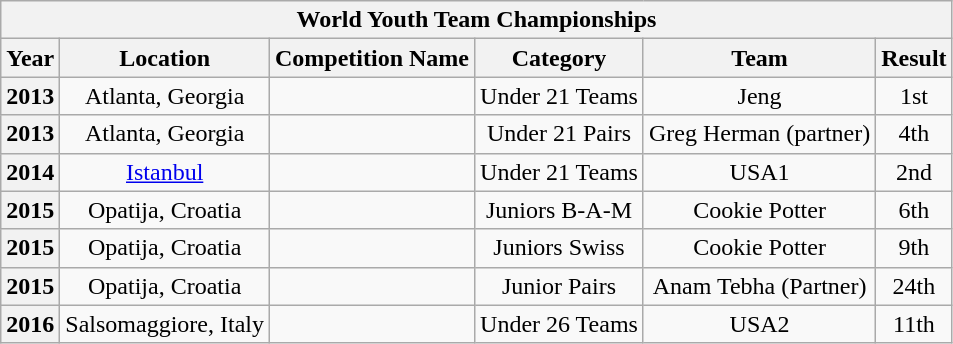<table class="wikitable" style="text-align:center">
<tr>
<th colspan="6">World Youth Team Championships</th>
</tr>
<tr>
<th>Year</th>
<th>Location</th>
<th>Competition Name</th>
<th>Category</th>
<th>Team</th>
<th>Result</th>
</tr>
<tr>
<th>2013</th>
<td>Atlanta, Georgia</td>
<td></td>
<td>Under 21 Teams</td>
<td>Jeng</td>
<td>1st</td>
</tr>
<tr>
<th>2013</th>
<td>Atlanta, Georgia</td>
<td></td>
<td>Under 21 Pairs</td>
<td>Greg Herman (partner)</td>
<td>4th</td>
</tr>
<tr>
<th>2014</th>
<td><a href='#'>Istanbul</a></td>
<td></td>
<td>Under 21 Teams</td>
<td>USA1</td>
<td>2nd</td>
</tr>
<tr>
<th>2015</th>
<td>Opatija, Croatia</td>
<td></td>
<td>Juniors B-A-M</td>
<td>Cookie Potter</td>
<td>6th</td>
</tr>
<tr>
<th>2015</th>
<td>Opatija, Croatia</td>
<td></td>
<td>Juniors Swiss</td>
<td>Cookie Potter</td>
<td>9th</td>
</tr>
<tr>
<th>2015</th>
<td>Opatija, Croatia</td>
<td></td>
<td>Junior Pairs</td>
<td>Anam Tebha (Partner)</td>
<td>24th</td>
</tr>
<tr>
<th>2016</th>
<td>Salsomaggiore, Italy</td>
<td></td>
<td>Under 26 Teams</td>
<td>USA2</td>
<td>11th</td>
</tr>
</table>
